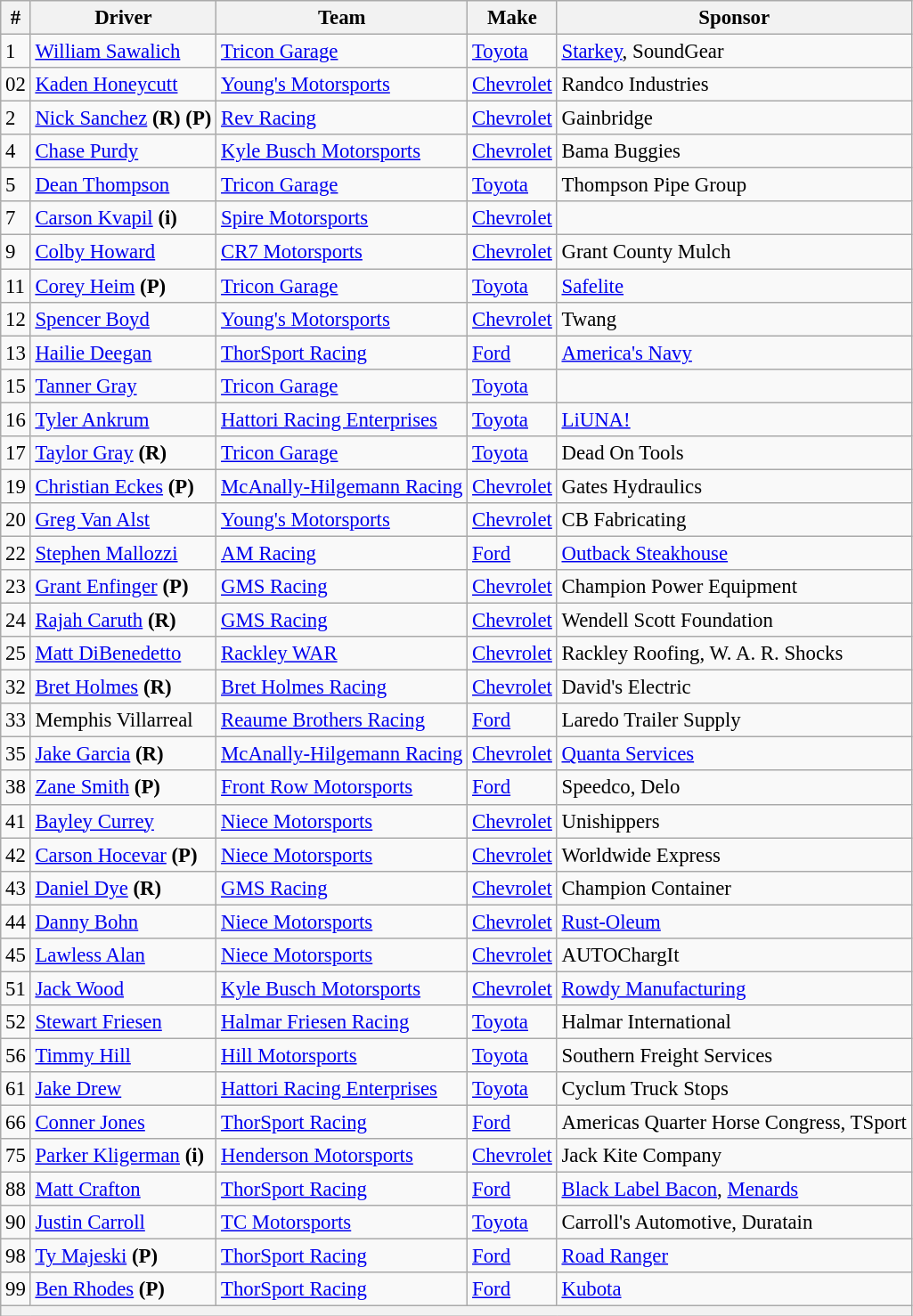<table class="wikitable" style="font-size: 95%;">
<tr>
<th>#</th>
<th>Driver</th>
<th>Team</th>
<th>Make</th>
<th>Sponsor</th>
</tr>
<tr>
<td>1</td>
<td><a href='#'>William Sawalich</a></td>
<td><a href='#'>Tricon Garage</a></td>
<td><a href='#'>Toyota</a></td>
<td><a href='#'>Starkey</a>, SoundGear</td>
</tr>
<tr>
<td>02</td>
<td><a href='#'>Kaden Honeycutt</a></td>
<td><a href='#'>Young's Motorsports</a></td>
<td><a href='#'>Chevrolet</a></td>
<td>Randco Industries</td>
</tr>
<tr>
<td>2</td>
<td nowrap><a href='#'>Nick Sanchez</a> <strong>(R)</strong> <strong>(P)</strong></td>
<td><a href='#'>Rev Racing</a></td>
<td><a href='#'>Chevrolet</a></td>
<td>Gainbridge</td>
</tr>
<tr>
<td>4</td>
<td><a href='#'>Chase Purdy</a></td>
<td><a href='#'>Kyle Busch Motorsports</a></td>
<td><a href='#'>Chevrolet</a></td>
<td>Bama Buggies</td>
</tr>
<tr>
<td>5</td>
<td><a href='#'>Dean Thompson</a></td>
<td><a href='#'>Tricon Garage</a></td>
<td><a href='#'>Toyota</a></td>
<td>Thompson Pipe Group</td>
</tr>
<tr>
<td>7</td>
<td><a href='#'>Carson Kvapil</a> <strong>(i)</strong></td>
<td><a href='#'>Spire Motorsports</a></td>
<td><a href='#'>Chevrolet</a></td>
<td></td>
</tr>
<tr>
<td>9</td>
<td><a href='#'>Colby Howard</a></td>
<td><a href='#'>CR7 Motorsports</a></td>
<td><a href='#'>Chevrolet</a></td>
<td>Grant County Mulch</td>
</tr>
<tr>
<td>11</td>
<td><a href='#'>Corey Heim</a> <strong>(P)</strong></td>
<td><a href='#'>Tricon Garage</a></td>
<td><a href='#'>Toyota</a></td>
<td><a href='#'>Safelite</a></td>
</tr>
<tr>
<td>12</td>
<td><a href='#'>Spencer Boyd</a></td>
<td><a href='#'>Young's Motorsports</a></td>
<td><a href='#'>Chevrolet</a></td>
<td>Twang</td>
</tr>
<tr>
<td>13</td>
<td><a href='#'>Hailie Deegan</a></td>
<td><a href='#'>ThorSport Racing</a></td>
<td><a href='#'>Ford</a></td>
<td><a href='#'>America's Navy</a></td>
</tr>
<tr>
<td>15</td>
<td><a href='#'>Tanner Gray</a></td>
<td><a href='#'>Tricon Garage</a></td>
<td><a href='#'>Toyota</a></td>
<td></td>
</tr>
<tr>
<td>16</td>
<td><a href='#'>Tyler Ankrum</a></td>
<td><a href='#'>Hattori Racing Enterprises</a></td>
<td><a href='#'>Toyota</a></td>
<td><a href='#'>LiUNA!</a></td>
</tr>
<tr>
<td>17</td>
<td><a href='#'>Taylor Gray</a> <strong>(R)</strong></td>
<td><a href='#'>Tricon Garage</a></td>
<td><a href='#'>Toyota</a></td>
<td>Dead On Tools</td>
</tr>
<tr>
<td>19</td>
<td><a href='#'>Christian Eckes</a> <strong>(P)</strong></td>
<td nowrap><a href='#'>McAnally-Hilgemann Racing</a></td>
<td><a href='#'>Chevrolet</a></td>
<td>Gates Hydraulics</td>
</tr>
<tr>
<td>20</td>
<td><a href='#'>Greg Van Alst</a></td>
<td><a href='#'>Young's Motorsports</a></td>
<td><a href='#'>Chevrolet</a></td>
<td>CB Fabricating</td>
</tr>
<tr>
<td>22</td>
<td><a href='#'>Stephen Mallozzi</a></td>
<td><a href='#'>AM Racing</a></td>
<td><a href='#'>Ford</a></td>
<td><a href='#'>Outback Steakhouse</a></td>
</tr>
<tr>
<td>23</td>
<td><a href='#'>Grant Enfinger</a> <strong>(P)</strong></td>
<td><a href='#'>GMS Racing</a></td>
<td><a href='#'>Chevrolet</a></td>
<td>Champion Power Equipment</td>
</tr>
<tr>
<td>24</td>
<td><a href='#'>Rajah Caruth</a> <strong>(R)</strong></td>
<td><a href='#'>GMS Racing</a></td>
<td><a href='#'>Chevrolet</a></td>
<td>Wendell Scott Foundation</td>
</tr>
<tr>
<td>25</td>
<td><a href='#'>Matt DiBenedetto</a></td>
<td><a href='#'>Rackley WAR</a></td>
<td><a href='#'>Chevrolet</a></td>
<td nowrap>Rackley Roofing, W. A. R. Shocks</td>
</tr>
<tr>
<td>32</td>
<td><a href='#'>Bret Holmes</a> <strong>(R)</strong></td>
<td><a href='#'>Bret Holmes Racing</a></td>
<td><a href='#'>Chevrolet</a></td>
<td>David's Electric</td>
</tr>
<tr>
<td>33</td>
<td>Memphis Villarreal</td>
<td><a href='#'>Reaume Brothers Racing</a></td>
<td><a href='#'>Ford</a></td>
<td>Laredo Trailer Supply</td>
</tr>
<tr>
<td>35</td>
<td><a href='#'>Jake Garcia</a> <strong>(R)</strong></td>
<td><a href='#'>McAnally-Hilgemann Racing</a></td>
<td><a href='#'>Chevrolet</a></td>
<td><a href='#'>Quanta Services</a></td>
</tr>
<tr>
<td>38</td>
<td><a href='#'>Zane Smith</a> <strong>(P)</strong></td>
<td><a href='#'>Front Row Motorsports</a></td>
<td><a href='#'>Ford</a></td>
<td>Speedco, Delo</td>
</tr>
<tr>
<td>41</td>
<td><a href='#'>Bayley Currey</a></td>
<td><a href='#'>Niece Motorsports</a></td>
<td><a href='#'>Chevrolet</a></td>
<td>Unishippers</td>
</tr>
<tr>
<td>42</td>
<td><a href='#'>Carson Hocevar</a> <strong>(P)</strong></td>
<td><a href='#'>Niece Motorsports</a></td>
<td><a href='#'>Chevrolet</a></td>
<td>Worldwide Express</td>
</tr>
<tr>
<td>43</td>
<td><a href='#'>Daniel Dye</a> <strong>(R)</strong></td>
<td><a href='#'>GMS Racing</a></td>
<td><a href='#'>Chevrolet</a></td>
<td>Champion Container</td>
</tr>
<tr>
<td>44</td>
<td><a href='#'>Danny Bohn</a></td>
<td><a href='#'>Niece Motorsports</a></td>
<td><a href='#'>Chevrolet</a></td>
<td><a href='#'>Rust-Oleum</a></td>
</tr>
<tr>
<td>45</td>
<td><a href='#'>Lawless Alan</a></td>
<td><a href='#'>Niece Motorsports</a></td>
<td><a href='#'>Chevrolet</a></td>
<td>AUTOChargIt</td>
</tr>
<tr>
<td>51</td>
<td><a href='#'>Jack Wood</a></td>
<td><a href='#'>Kyle Busch Motorsports</a></td>
<td><a href='#'>Chevrolet</a></td>
<td><a href='#'>Rowdy Manufacturing</a></td>
</tr>
<tr>
<td>52</td>
<td><a href='#'>Stewart Friesen</a></td>
<td><a href='#'>Halmar Friesen Racing</a></td>
<td><a href='#'>Toyota</a></td>
<td>Halmar International</td>
</tr>
<tr>
<td>56</td>
<td><a href='#'>Timmy Hill</a></td>
<td><a href='#'>Hill Motorsports</a></td>
<td><a href='#'>Toyota</a></td>
<td>Southern Freight Services</td>
</tr>
<tr>
<td>61</td>
<td><a href='#'>Jake Drew</a></td>
<td><a href='#'>Hattori Racing Enterprises</a></td>
<td><a href='#'>Toyota</a></td>
<td>Cyclum Truck Stops</td>
</tr>
<tr>
<td>66</td>
<td><a href='#'>Conner Jones</a></td>
<td><a href='#'>ThorSport Racing</a></td>
<td><a href='#'>Ford</a></td>
<td>Americas Quarter Horse Congress, TSport</td>
</tr>
<tr>
<td>75</td>
<td><a href='#'>Parker Kligerman</a> <strong>(i)</strong></td>
<td><a href='#'>Henderson Motorsports</a></td>
<td><a href='#'>Chevrolet</a></td>
<td>Jack Kite Company</td>
</tr>
<tr>
<td>88</td>
<td><a href='#'>Matt Crafton</a></td>
<td><a href='#'>ThorSport Racing</a></td>
<td><a href='#'>Ford</a></td>
<td><a href='#'>Black Label Bacon</a>, <a href='#'>Menards</a></td>
</tr>
<tr>
<td>90</td>
<td><a href='#'>Justin Carroll</a></td>
<td><a href='#'>TC Motorsports</a></td>
<td><a href='#'>Toyota</a></td>
<td>Carroll's Automotive, Duratain</td>
</tr>
<tr>
<td>98</td>
<td><a href='#'>Ty Majeski</a> <strong>(P)</strong></td>
<td><a href='#'>ThorSport Racing</a></td>
<td><a href='#'>Ford</a></td>
<td><a href='#'>Road Ranger</a></td>
</tr>
<tr>
<td>99</td>
<td><a href='#'>Ben Rhodes</a> <strong>(P)</strong></td>
<td><a href='#'>ThorSport Racing</a></td>
<td><a href='#'>Ford</a></td>
<td><a href='#'>Kubota</a></td>
</tr>
<tr>
<th colspan="5"></th>
</tr>
</table>
